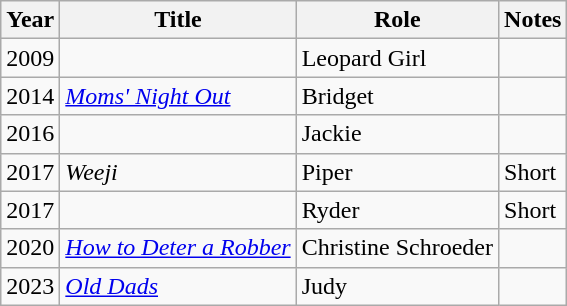<table class="wikitable sortable">
<tr>
<th>Year</th>
<th>Title</th>
<th>Role</th>
<th class="unsortable">Notes</th>
</tr>
<tr>
<td>2009</td>
<td><em></em></td>
<td>Leopard Girl</td>
<td></td>
</tr>
<tr>
<td>2014</td>
<td><em><a href='#'>Moms' Night Out</a></em></td>
<td>Bridget</td>
<td></td>
</tr>
<tr>
<td>2016</td>
<td><em></em></td>
<td>Jackie</td>
<td></td>
</tr>
<tr>
<td>2017</td>
<td><em>Weeji</em></td>
<td>Piper</td>
<td>Short</td>
</tr>
<tr>
<td>2017</td>
<td><em></em></td>
<td>Ryder</td>
<td>Short</td>
</tr>
<tr>
<td>2020</td>
<td><em><a href='#'>How to Deter a Robber</a></em></td>
<td>Christine Schroeder</td>
<td></td>
</tr>
<tr>
<td>2023</td>
<td><em><a href='#'>Old Dads</a></em></td>
<td>Judy</td>
<td></td>
</tr>
</table>
